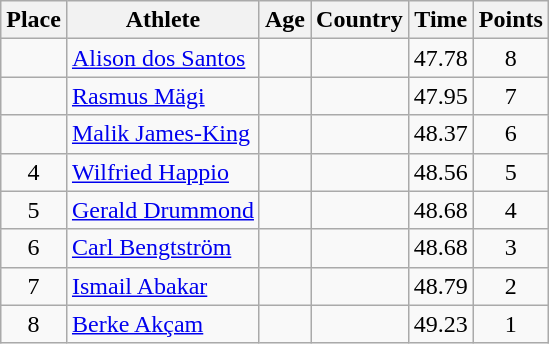<table class="wikitable mw-datatable sortable">
<tr>
<th>Place</th>
<th>Athlete</th>
<th>Age</th>
<th>Country</th>
<th>Time</th>
<th>Points</th>
</tr>
<tr>
<td align=center></td>
<td><a href='#'>Alison dos Santos</a></td>
<td></td>
<td></td>
<td>47.78</td>
<td align=center>8</td>
</tr>
<tr>
<td align=center></td>
<td><a href='#'>Rasmus Mägi</a></td>
<td></td>
<td></td>
<td>47.95</td>
<td align=center>7</td>
</tr>
<tr>
<td align=center></td>
<td><a href='#'>Malik James-King</a></td>
<td></td>
<td></td>
<td>48.37</td>
<td align=center>6</td>
</tr>
<tr>
<td align=center>4</td>
<td><a href='#'>Wilfried Happio</a></td>
<td></td>
<td></td>
<td>48.56</td>
<td align=center>5</td>
</tr>
<tr>
<td align=center>5</td>
<td><a href='#'>Gerald Drummond</a></td>
<td></td>
<td></td>
<td>48.68</td>
<td align=center>4</td>
</tr>
<tr>
<td align=center>6</td>
<td><a href='#'>Carl Bengtström</a></td>
<td></td>
<td></td>
<td>48.68</td>
<td align=center>3</td>
</tr>
<tr>
<td align=center>7</td>
<td><a href='#'>Ismail Abakar</a></td>
<td></td>
<td></td>
<td>48.79</td>
<td align=center>2</td>
</tr>
<tr>
<td align=center>8</td>
<td><a href='#'>Berke Akçam</a></td>
<td></td>
<td></td>
<td>49.23</td>
<td align=center>1</td>
</tr>
</table>
